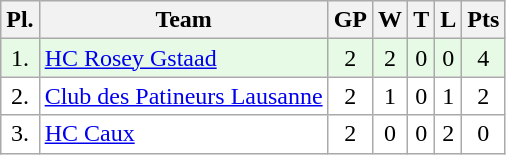<table class="wikitable">
<tr>
<th>Pl.</th>
<th>Team</th>
<th>GP</th>
<th>W</th>
<th>T</th>
<th>L</th>
<th>Pts</th>
</tr>
<tr align="center " bgcolor="#e6fae6">
<td>1.</td>
<td align="left"><a href='#'>HC Rosey Gstaad</a></td>
<td>2</td>
<td>2</td>
<td>0</td>
<td>0</td>
<td>4</td>
</tr>
<tr align="center "  bgcolor="#FFFFFF">
<td>2.</td>
<td align="left"><a href='#'>Club des Patineurs Lausanne</a></td>
<td>2</td>
<td>1</td>
<td>0</td>
<td>1</td>
<td>2</td>
</tr>
<tr align="center " bgcolor="#FFFFFF">
<td>3.</td>
<td align="left"><a href='#'>HC Caux</a></td>
<td>2</td>
<td>0</td>
<td>0</td>
<td>2</td>
<td>0</td>
</tr>
</table>
